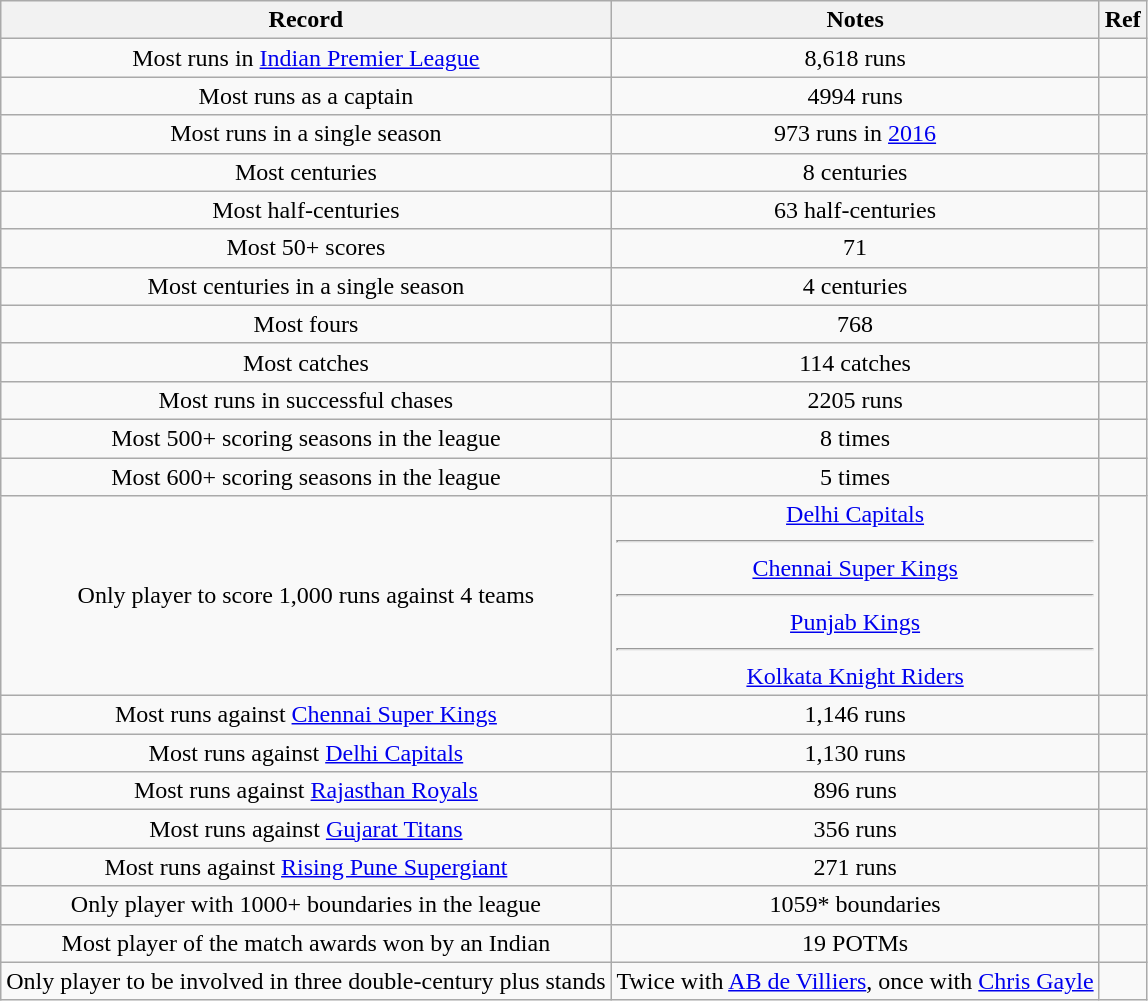<table class="wikitable" style="text-align:center;">
<tr>
<th>Record</th>
<th>Notes</th>
<th>Ref</th>
</tr>
<tr>
<td>Most runs in <a href='#'>Indian Premier League</a></td>
<td>8,618 runs</td>
<td></td>
</tr>
<tr>
<td>Most runs as a captain</td>
<td>4994 runs</td>
<td></td>
</tr>
<tr>
<td>Most runs in a single season</td>
<td>973 runs in <a href='#'>2016</a></td>
<td></td>
</tr>
<tr>
<td>Most centuries</td>
<td>8 centuries</td>
<td></td>
</tr>
<tr>
<td>Most half-centuries</td>
<td>63 half-centuries</td>
<td></td>
</tr>
<tr>
<td>Most 50+ scores</td>
<td>71</td>
<td></td>
</tr>
<tr>
<td>Most centuries in a single season</td>
<td>4 centuries</td>
<td></td>
</tr>
<tr>
<td>Most fours</td>
<td>768</td>
<td></td>
</tr>
<tr>
<td>Most catches</td>
<td>114 catches</td>
<td></td>
</tr>
<tr>
<td>Most runs in successful chases</td>
<td>2205 runs</td>
<td></td>
</tr>
<tr>
<td>Most 500+ scoring seasons in the league</td>
<td>8 times</td>
<td></td>
</tr>
<tr>
<td>Most 600+ scoring seasons in the league</td>
<td>5 times</td>
<td></td>
</tr>
<tr>
<td>Only player to score 1,000 runs against 4 teams</td>
<td><a href='#'>Delhi Capitals</a><hr><a href='#'>Chennai Super Kings</a><hr><a href='#'>Punjab Kings</a><hr><a href='#'>Kolkata Knight Riders</a></td>
<td></td>
</tr>
<tr>
<td>Most runs against <a href='#'>Chennai Super Kings</a></td>
<td>1,146 runs</td>
<td></td>
</tr>
<tr>
<td>Most runs against <a href='#'>Delhi Capitals</a></td>
<td>1,130 runs</td>
<td></td>
</tr>
<tr>
<td>Most runs against <a href='#'>Rajasthan Royals</a></td>
<td>896 runs</td>
<td></td>
</tr>
<tr>
<td>Most runs against <a href='#'>Gujarat Titans</a></td>
<td>356 runs</td>
<td></td>
</tr>
<tr>
<td>Most runs against <a href='#'>Rising Pune Supergiant</a></td>
<td>271 runs</td>
<td></td>
</tr>
<tr>
<td>Only player with 1000+ boundaries in the league</td>
<td>1059* boundaries</td>
<td></td>
</tr>
<tr>
<td>Most player of the match awards won by an Indian</td>
<td>19 POTMs</td>
<td></td>
</tr>
<tr>
<td>Only player to be involved in three double-century plus stands</td>
<td>Twice with <a href='#'>AB de Villiers</a>, once with <a href='#'>Chris Gayle</a></td>
<td></td>
</tr>
</table>
